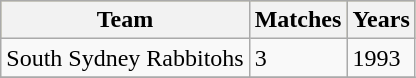<table class="wikitable">
<tr bgcolor=#bdb76b>
<th>Team</th>
<th>Matches</th>
<th>Years</th>
</tr>
<tr>
<td>South Sydney Rabbitohs</td>
<td>3</td>
<td>1993</td>
</tr>
<tr>
</tr>
</table>
